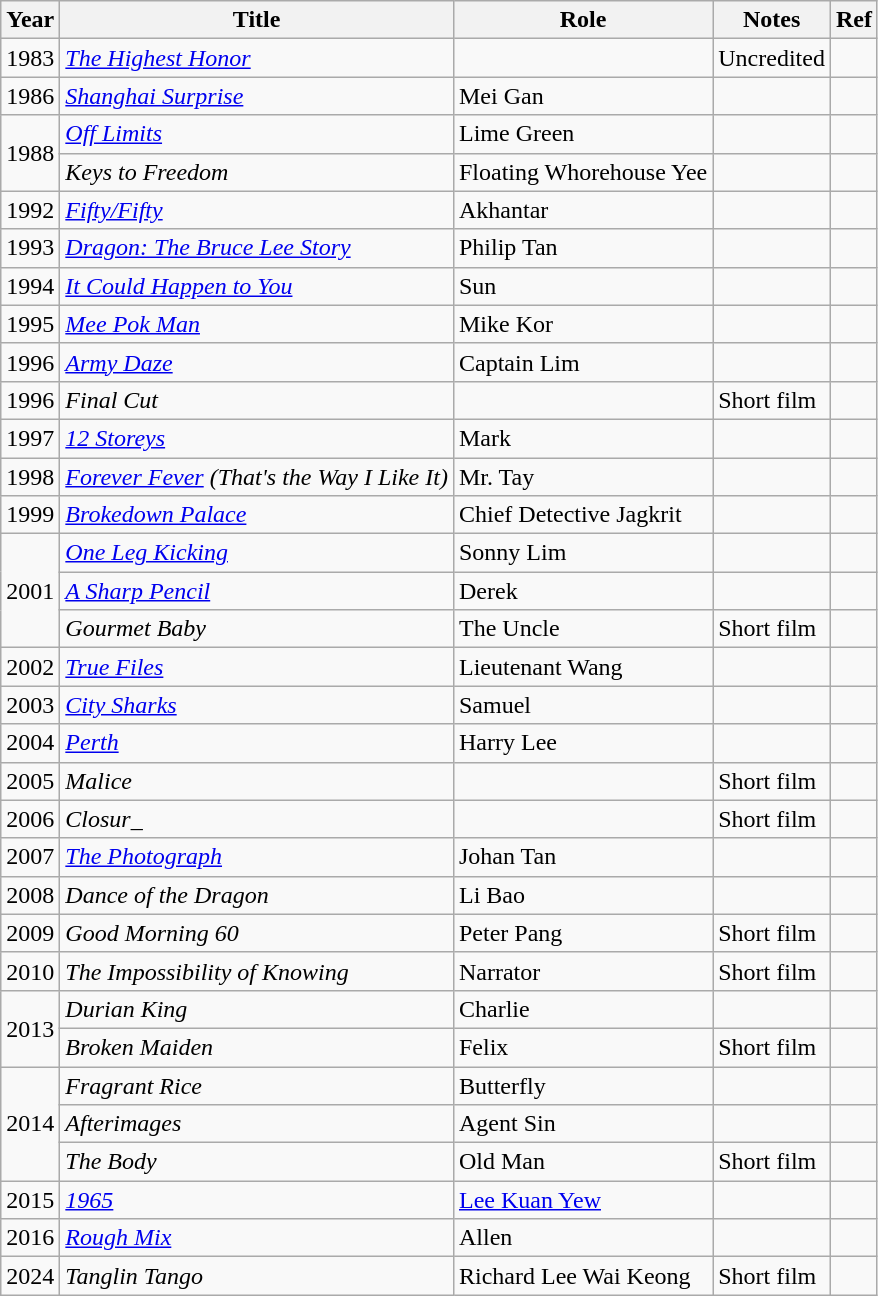<table class="wikitable sortable">
<tr>
<th>Year</th>
<th>Title</th>
<th>Role</th>
<th>Notes</th>
<th>Ref</th>
</tr>
<tr>
<td>1983</td>
<td><em><a href='#'>The Highest Honor</a></em></td>
<td></td>
<td>Uncredited</td>
<td></td>
</tr>
<tr>
<td>1986</td>
<td><em><a href='#'>Shanghai Surprise</a></em></td>
<td>Mei Gan</td>
<td></td>
<td></td>
</tr>
<tr>
<td rowspan="2">1988</td>
<td><em><a href='#'>Off Limits</a></em></td>
<td>Lime Green</td>
<td></td>
<td></td>
</tr>
<tr>
<td><em>Keys to Freedom</em></td>
<td>Floating Whorehouse Yee</td>
<td></td>
<td></td>
</tr>
<tr>
<td>1992</td>
<td><em><a href='#'>Fifty/Fifty</a></em></td>
<td>Akhantar</td>
<td></td>
<td></td>
</tr>
<tr>
<td>1993</td>
<td><em><a href='#'>Dragon: The Bruce Lee Story</a></em></td>
<td>Philip Tan</td>
<td></td>
<td></td>
</tr>
<tr>
<td>1994</td>
<td><em><a href='#'>It Could Happen to You</a></em></td>
<td>Sun</td>
<td></td>
<td></td>
</tr>
<tr>
<td>1995</td>
<td><em><a href='#'>Mee Pok Man</a></em></td>
<td>Mike Kor</td>
<td></td>
<td></td>
</tr>
<tr>
<td>1996</td>
<td><em><a href='#'>Army Daze</a></em></td>
<td>Captain Lim</td>
<td></td>
<td></td>
</tr>
<tr>
<td>1996</td>
<td><em>Final Cut</em></td>
<td></td>
<td>Short film</td>
<td></td>
</tr>
<tr>
<td>1997</td>
<td><em><a href='#'>12 Storeys</a></em></td>
<td>Mark</td>
<td></td>
<td></td>
</tr>
<tr>
<td>1998</td>
<td><em><a href='#'>Forever Fever</a> (That's the Way I Like It)</em></td>
<td>Mr. Tay</td>
<td></td>
<td></td>
</tr>
<tr>
<td>1999</td>
<td><em><a href='#'>Brokedown Palace</a></em></td>
<td>Chief Detective Jagkrit</td>
<td></td>
<td></td>
</tr>
<tr>
<td rowspan="3">2001</td>
<td><em><a href='#'>One Leg Kicking</a></em></td>
<td>Sonny Lim</td>
<td></td>
<td></td>
</tr>
<tr>
<td><em><a href='#'>A Sharp Pencil</a></em></td>
<td>Derek</td>
<td></td>
<td></td>
</tr>
<tr>
<td><em>Gourmet Baby</em></td>
<td>The Uncle</td>
<td>Short film</td>
<td></td>
</tr>
<tr>
<td>2002</td>
<td><em><a href='#'>True Files</a></em></td>
<td>Lieutenant Wang</td>
<td></td>
<td></td>
</tr>
<tr>
<td>2003</td>
<td><em><a href='#'>City Sharks</a></em></td>
<td>Samuel</td>
<td></td>
<td></td>
</tr>
<tr>
<td>2004</td>
<td><em><a href='#'>Perth</a></em></td>
<td>Harry Lee</td>
<td></td>
<td></td>
</tr>
<tr>
<td>2005</td>
<td><em>Malice</em></td>
<td></td>
<td>Short film</td>
<td></td>
</tr>
<tr>
<td>2006</td>
<td><em>Closur_</em></td>
<td></td>
<td>Short film</td>
<td></td>
</tr>
<tr>
<td>2007</td>
<td><em><a href='#'>The Photograph</a></em></td>
<td>Johan Tan</td>
<td></td>
<td></td>
</tr>
<tr>
<td>2008</td>
<td><em>Dance of the Dragon</em></td>
<td>Li Bao</td>
<td></td>
<td></td>
</tr>
<tr>
<td>2009</td>
<td><em>Good Morning 60</em></td>
<td>Peter Pang</td>
<td>Short film</td>
<td></td>
</tr>
<tr>
<td>2010</td>
<td><em>The Impossibility of Knowing</em></td>
<td>Narrator</td>
<td>Short film</td>
<td></td>
</tr>
<tr>
<td rowspan="2">2013</td>
<td><em>Durian King</em></td>
<td>Charlie</td>
<td></td>
<td></td>
</tr>
<tr>
<td><em>Broken Maiden</em></td>
<td>Felix</td>
<td>Short film</td>
<td></td>
</tr>
<tr>
<td rowspan="3">2014</td>
<td><em>Fragrant Rice</em></td>
<td>Butterfly</td>
<td></td>
<td></td>
</tr>
<tr>
<td><em>Afterimages</em></td>
<td>Agent Sin</td>
<td></td>
<td></td>
</tr>
<tr>
<td><em>The Body</em></td>
<td>Old Man</td>
<td>Short film</td>
<td></td>
</tr>
<tr>
<td>2015</td>
<td><em><a href='#'>1965</a></em></td>
<td><a href='#'>Lee Kuan Yew</a></td>
<td></td>
<td></td>
</tr>
<tr>
<td>2016</td>
<td><em><a href='#'>Rough Mix</a></em></td>
<td>Allen</td>
<td></td>
<td></td>
</tr>
<tr>
<td>2024</td>
<td><em>Tanglin Tango</em></td>
<td>Richard Lee Wai Keong</td>
<td>Short film</td>
<td></td>
</tr>
</table>
